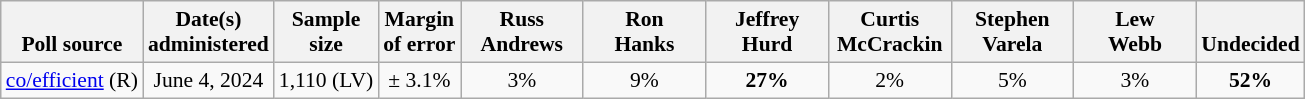<table class="wikitable" style="font-size:90%;text-align:center;">
<tr valign=bottom>
<th>Poll source</th>
<th>Date(s)<br>administered</th>
<th>Sample<br>size</th>
<th>Margin<br>of error</th>
<th style="width:75px;">Russ<br>Andrews</th>
<th style="width:75px;">Ron<br>Hanks</th>
<th style="width:75px;">Jeffrey<br>Hurd</th>
<th style="width:75px;">Curtis<br>McCrackin</th>
<th style="width:75px;">Stephen<br>Varela</th>
<th style="width:75px;">Lew<br>Webb</th>
<th>Undecided</th>
</tr>
<tr>
<td style="text-align:left;"><a href='#'>co/efficient</a> (R)</td>
<td>June 4, 2024</td>
<td>1,110 (LV)</td>
<td>± 3.1%</td>
<td>3%</td>
<td>9%</td>
<td><strong>27%</strong></td>
<td>2%</td>
<td>5%</td>
<td>3%</td>
<td><strong>52%</strong></td>
</tr>
</table>
